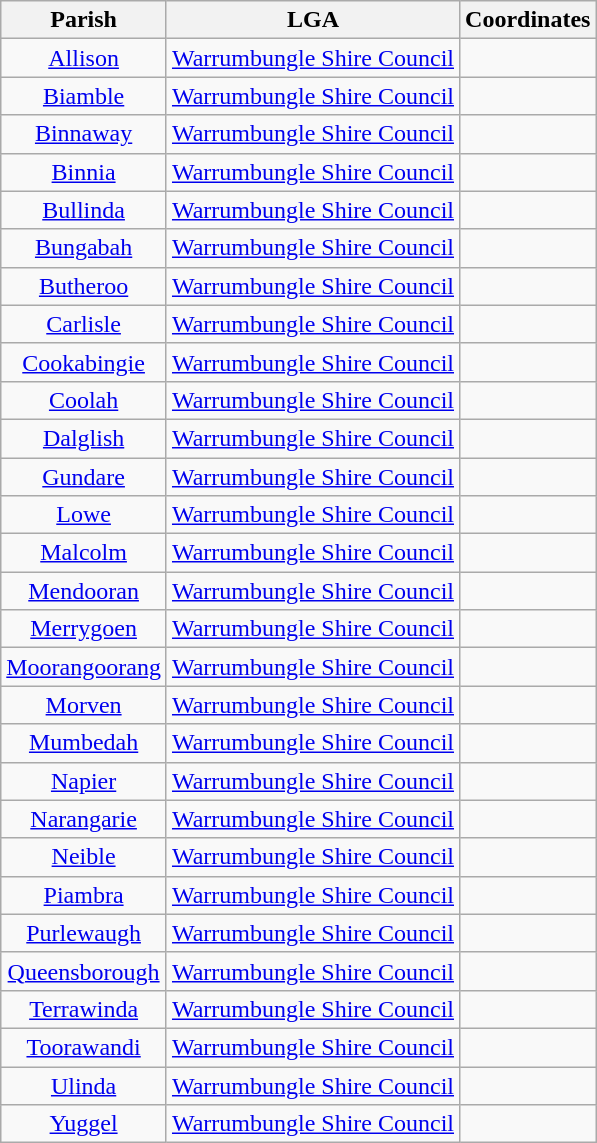<table class="wikitable" style="text-align:center">
<tr>
<th>Parish</th>
<th>LGA</th>
<th>Coordinates</th>
</tr>
<tr>
<td><a href='#'>Allison</a></td>
<td><a href='#'>Warrumbungle Shire Council</a></td>
<td></td>
</tr>
<tr>
<td><a href='#'>Biamble</a></td>
<td><a href='#'>Warrumbungle Shire Council</a></td>
<td></td>
</tr>
<tr>
<td><a href='#'>Binnaway</a></td>
<td><a href='#'>Warrumbungle Shire Council</a></td>
<td></td>
</tr>
<tr>
<td><a href='#'>Binnia</a></td>
<td><a href='#'>Warrumbungle Shire Council</a></td>
<td></td>
</tr>
<tr>
<td><a href='#'>Bullinda</a></td>
<td><a href='#'>Warrumbungle Shire Council</a></td>
<td></td>
</tr>
<tr>
<td><a href='#'>Bungabah</a></td>
<td><a href='#'>Warrumbungle Shire Council</a></td>
<td></td>
</tr>
<tr>
<td><a href='#'>Butheroo</a></td>
<td><a href='#'>Warrumbungle Shire Council</a></td>
<td></td>
</tr>
<tr>
<td><a href='#'>Carlisle</a></td>
<td><a href='#'>Warrumbungle Shire Council</a></td>
<td></td>
</tr>
<tr>
<td><a href='#'>Cookabingie</a></td>
<td><a href='#'>Warrumbungle Shire Council</a></td>
<td></td>
</tr>
<tr>
<td><a href='#'>Coolah</a></td>
<td><a href='#'>Warrumbungle Shire Council</a></td>
<td></td>
</tr>
<tr>
<td><a href='#'>Dalglish</a></td>
<td><a href='#'>Warrumbungle Shire Council</a></td>
<td></td>
</tr>
<tr>
<td><a href='#'>Gundare</a></td>
<td><a href='#'>Warrumbungle Shire Council</a></td>
<td></td>
</tr>
<tr>
<td><a href='#'>Lowe</a></td>
<td><a href='#'>Warrumbungle Shire Council</a></td>
<td></td>
</tr>
<tr>
<td><a href='#'>Malcolm</a></td>
<td><a href='#'>Warrumbungle Shire Council</a></td>
<td></td>
</tr>
<tr>
<td><a href='#'>Mendooran</a></td>
<td><a href='#'>Warrumbungle Shire Council</a></td>
<td></td>
</tr>
<tr>
<td><a href='#'>Merrygoen</a></td>
<td><a href='#'>Warrumbungle Shire Council</a></td>
<td></td>
</tr>
<tr>
<td><a href='#'>Moorangoorang</a></td>
<td><a href='#'>Warrumbungle Shire Council</a></td>
<td></td>
</tr>
<tr>
<td><a href='#'>Morven</a></td>
<td><a href='#'>Warrumbungle Shire Council</a></td>
<td></td>
</tr>
<tr>
<td><a href='#'>Mumbedah</a></td>
<td><a href='#'>Warrumbungle Shire Council</a></td>
<td></td>
</tr>
<tr>
<td><a href='#'>Napier</a></td>
<td><a href='#'>Warrumbungle Shire Council</a></td>
<td></td>
</tr>
<tr>
<td><a href='#'>Narangarie</a></td>
<td><a href='#'>Warrumbungle Shire Council</a></td>
<td></td>
</tr>
<tr>
<td><a href='#'>Neible</a></td>
<td><a href='#'>Warrumbungle Shire Council</a></td>
<td></td>
</tr>
<tr>
<td><a href='#'>Piambra</a></td>
<td><a href='#'>Warrumbungle Shire Council</a></td>
<td></td>
</tr>
<tr>
<td><a href='#'>Purlewaugh</a></td>
<td><a href='#'>Warrumbungle Shire Council</a></td>
<td></td>
</tr>
<tr>
<td><a href='#'>Queensborough</a></td>
<td><a href='#'>Warrumbungle Shire Council</a></td>
<td></td>
</tr>
<tr>
<td><a href='#'>Terrawinda</a></td>
<td><a href='#'>Warrumbungle Shire Council</a></td>
<td></td>
</tr>
<tr>
<td><a href='#'>Toorawandi</a></td>
<td><a href='#'>Warrumbungle Shire Council</a></td>
<td></td>
</tr>
<tr>
<td><a href='#'>Ulinda</a></td>
<td><a href='#'>Warrumbungle Shire Council</a></td>
<td></td>
</tr>
<tr>
<td><a href='#'>Yuggel</a></td>
<td><a href='#'>Warrumbungle Shire Council</a></td>
<td></td>
</tr>
</table>
